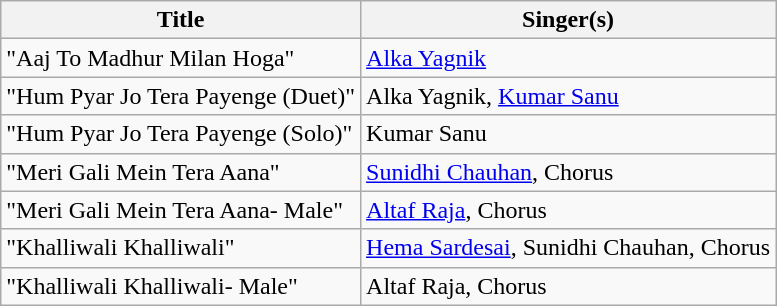<table class="wikitable">
<tr>
<th>Title</th>
<th>Singer(s)</th>
</tr>
<tr>
<td>"Aaj To Madhur Milan Hoga"</td>
<td><a href='#'>Alka Yagnik</a></td>
</tr>
<tr>
<td>"Hum Pyar Jo Tera Payenge (Duet)"</td>
<td>Alka Yagnik, <a href='#'>Kumar Sanu</a></td>
</tr>
<tr>
<td>"Hum Pyar Jo Tera Payenge (Solo)"</td>
<td>Kumar Sanu</td>
</tr>
<tr>
<td>"Meri Gali Mein Tera Aana"</td>
<td><a href='#'>Sunidhi Chauhan</a>, Chorus</td>
</tr>
<tr>
<td>"Meri Gali Mein Tera Aana- Male"</td>
<td><a href='#'>Altaf Raja</a>, Chorus</td>
</tr>
<tr>
<td>"Khalliwali Khalliwali"</td>
<td><a href='#'>Hema Sardesai</a>, Sunidhi Chauhan, Chorus</td>
</tr>
<tr>
<td>"Khalliwali Khalliwali- Male"</td>
<td>Altaf Raja, Chorus</td>
</tr>
</table>
